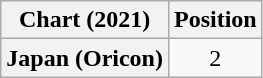<table class="wikitable plainrowheaders" style="text-align:center">
<tr>
<th scope="col">Chart (2021)</th>
<th scope="col">Position</th>
</tr>
<tr>
<th scope="row">Japan (Oricon)</th>
<td>2</td>
</tr>
</table>
